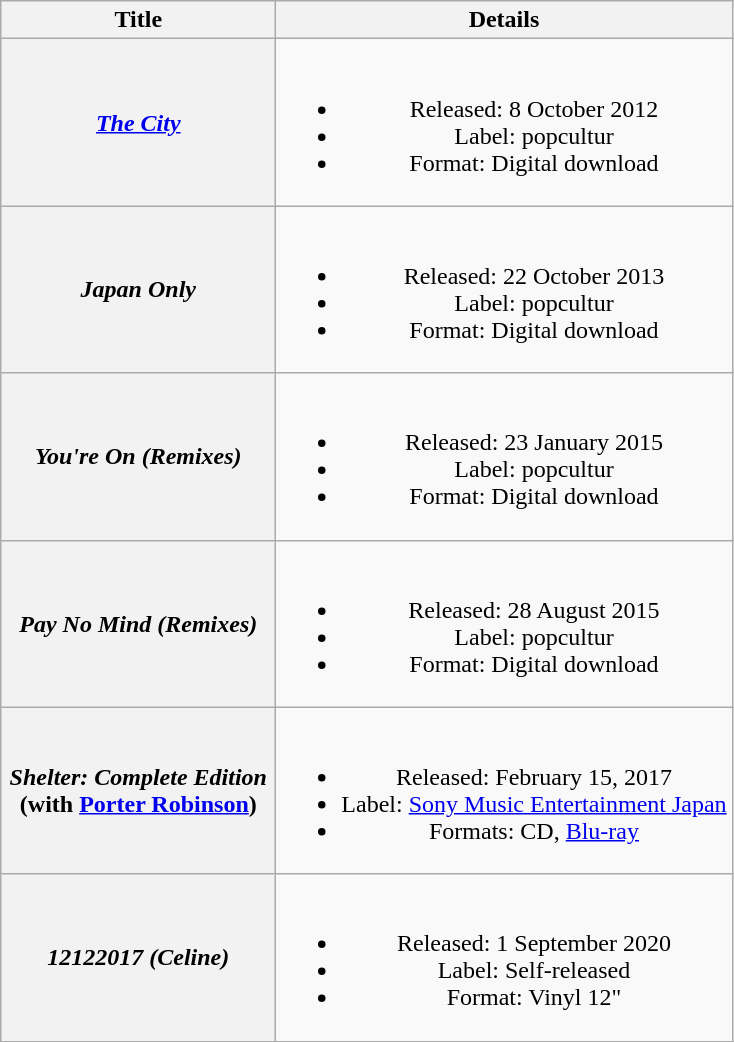<table class="wikitable plainrowheaders" style="text-align:center;">
<tr>
<th scope="col" style="width:11em">Title</th>
<th scope="col">Details</th>
</tr>
<tr>
<th scope="row"><em><a href='#'>The City</a></em></th>
<td><br><ul><li>Released: 8 October 2012</li><li>Label: popcultur</li><li>Format: Digital download</li></ul></td>
</tr>
<tr>
<th scope="row"><em>Japan Only</em></th>
<td><br><ul><li>Released: 22 October 2013</li><li>Label: popcultur</li><li>Format: Digital download</li></ul></td>
</tr>
<tr>
<th scope="row"><em>You're On (Remixes)</em></th>
<td><br><ul><li>Released: 23 January 2015</li><li>Label: popcultur</li><li>Format: Digital download</li></ul></td>
</tr>
<tr>
<th scope="row"><em>Pay No Mind (Remixes)</em></th>
<td><br><ul><li>Released: 28 August 2015</li><li>Label: popcultur</li><li>Format: Digital download</li></ul></td>
</tr>
<tr>
<th scope="row"><em>Shelter: Complete Edition</em><br><span>(with <a href='#'>Porter Robinson</a>)</span></th>
<td><br><ul><li>Released: February 15, 2017</li><li>Label: <a href='#'>Sony Music Entertainment Japan</a></li><li>Formats: CD, <a href='#'>Blu-ray</a></li></ul></td>
</tr>
<tr>
<th scope="row"><em>12122017 (Celine)</em></th>
<td><br><ul><li>Released: 1 September 2020</li><li>Label: Self-released</li><li>Format: Vinyl 12"</li></ul></td>
</tr>
</table>
